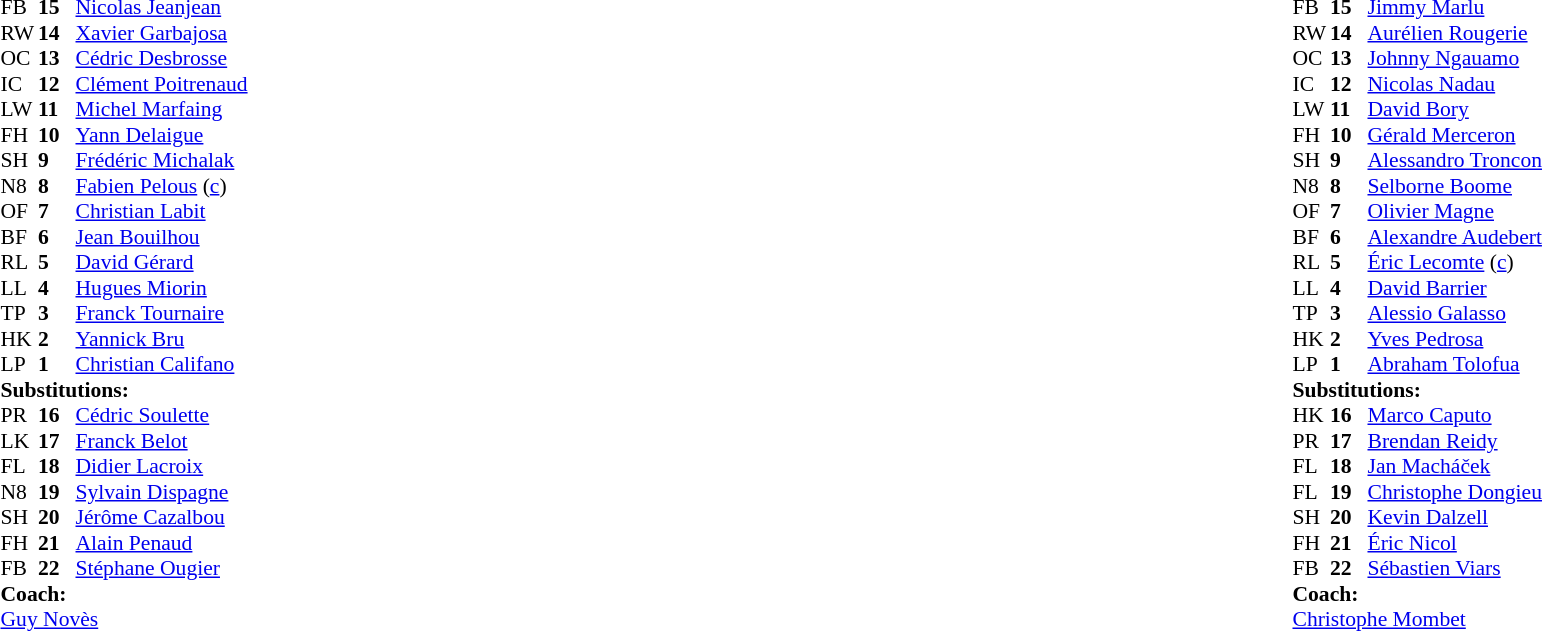<table width="100%">
<tr>
<td valign="top" width="50%"><br><table style="font-size: 90%" cellspacing="0" cellpadding="0">
<tr>
<th width="25"></th>
<th width="25"></th>
</tr>
<tr>
<td>FB</td>
<td><strong>15</strong></td>
<td> <a href='#'>Nicolas Jeanjean</a></td>
</tr>
<tr>
<td>RW</td>
<td><strong>14</strong></td>
<td> <a href='#'>Xavier Garbajosa</a></td>
</tr>
<tr>
<td>OC</td>
<td><strong>13</strong></td>
<td> <a href='#'>Cédric Desbrosse</a></td>
<td></td>
</tr>
<tr>
<td>IC</td>
<td><strong>12</strong></td>
<td> <a href='#'>Clément Poitrenaud</a></td>
<td></td>
</tr>
<tr>
<td>LW</td>
<td><strong>11</strong></td>
<td> <a href='#'>Michel Marfaing</a></td>
</tr>
<tr>
<td>FH</td>
<td><strong>10</strong></td>
<td> <a href='#'>Yann Delaigue</a></td>
</tr>
<tr>
<td>SH</td>
<td><strong>9</strong></td>
<td> <a href='#'>Frédéric Michalak</a></td>
</tr>
<tr>
<td>N8</td>
<td><strong>8</strong></td>
<td> <a href='#'>Fabien Pelous</a> (<a href='#'>c</a>)</td>
</tr>
<tr>
<td>OF</td>
<td><strong>7</strong></td>
<td> <a href='#'>Christian Labit</a></td>
<td></td>
</tr>
<tr>
<td>BF</td>
<td><strong>6</strong></td>
<td> <a href='#'>Jean Bouilhou</a></td>
</tr>
<tr>
<td>RL</td>
<td><strong>5</strong></td>
<td> <a href='#'>David Gérard</a></td>
<td></td>
</tr>
<tr>
<td>LL</td>
<td><strong>4</strong></td>
<td> <a href='#'>Hugues Miorin</a></td>
<td></td>
</tr>
<tr>
<td>TP</td>
<td><strong>3</strong></td>
<td> <a href='#'>Franck Tournaire</a></td>
</tr>
<tr>
<td>HK</td>
<td><strong>2</strong></td>
<td> <a href='#'>Yannick Bru</a></td>
</tr>
<tr>
<td>LP</td>
<td><strong>1</strong></td>
<td> <a href='#'>Christian Califano</a></td>
<td></td>
</tr>
<tr>
<td colspan=3><strong>Substitutions:</strong></td>
</tr>
<tr>
<td>PR</td>
<td><strong>16</strong></td>
<td> <a href='#'>Cédric Soulette</a></td>
<td></td>
</tr>
<tr>
<td>LK</td>
<td><strong>17</strong></td>
<td> <a href='#'>Franck Belot</a></td>
<td></td>
</tr>
<tr>
<td>FL</td>
<td><strong>18</strong></td>
<td> <a href='#'>Didier Lacroix</a></td>
<td></td>
</tr>
<tr>
<td>N8</td>
<td><strong>19</strong></td>
<td> <a href='#'>Sylvain Dispagne</a></td>
<td></td>
</tr>
<tr>
<td>SH</td>
<td><strong>20</strong></td>
<td> <a href='#'>Jérôme Cazalbou</a></td>
</tr>
<tr>
<td>FH</td>
<td><strong>21</strong></td>
<td> <a href='#'>Alain Penaud</a></td>
<td></td>
</tr>
<tr>
<td>FB</td>
<td><strong>22</strong></td>
<td> <a href='#'>Stéphane Ougier</a></td>
<td></td>
</tr>
<tr>
<td colspan="3"><strong>Coach:</strong></td>
</tr>
<tr>
<td colspan="4"> <a href='#'>Guy Novès</a></td>
</tr>
</table>
</td>
<td valign="top" width="50%"><br><table style="font-size: 90%" cellspacing="0" cellpadding="0" align="center">
<tr>
<th width="25"></th>
<th width="25"></th>
</tr>
<tr>
<td>FB</td>
<td><strong>15</strong></td>
<td> <a href='#'>Jimmy Marlu</a></td>
</tr>
<tr>
<td>RW</td>
<td><strong>14</strong></td>
<td> <a href='#'>Aurélien Rougerie</a></td>
<td></td>
</tr>
<tr>
<td>OC</td>
<td><strong>13</strong></td>
<td> <a href='#'>Johnny Ngauamo</a></td>
<td></td>
</tr>
<tr>
<td>IC</td>
<td><strong>12</strong></td>
<td> <a href='#'>Nicolas Nadau</a></td>
</tr>
<tr>
<td>LW</td>
<td><strong>11</strong></td>
<td> <a href='#'>David Bory</a></td>
</tr>
<tr>
<td>FH</td>
<td><strong>10</strong></td>
<td> <a href='#'>Gérald Merceron</a></td>
</tr>
<tr>
<td>SH</td>
<td><strong>9</strong></td>
<td> <a href='#'>Alessandro Troncon</a></td>
</tr>
<tr>
<td>N8</td>
<td><strong>8</strong></td>
<td> <a href='#'>Selborne Boome</a></td>
<td></td>
</tr>
<tr>
<td>OF</td>
<td><strong>7</strong></td>
<td> <a href='#'>Olivier Magne</a></td>
</tr>
<tr>
<td>BF</td>
<td><strong>6</strong></td>
<td> <a href='#'>Alexandre Audebert</a></td>
</tr>
<tr>
<td>RL</td>
<td><strong>5</strong></td>
<td> <a href='#'>Éric Lecomte</a> (<a href='#'>c</a>)</td>
</tr>
<tr>
<td>LL</td>
<td><strong>4</strong></td>
<td> <a href='#'>David Barrier</a></td>
<td></td>
</tr>
<tr>
<td>TP</td>
<td><strong>3</strong></td>
<td> <a href='#'>Alessio Galasso</a></td>
<td></td>
</tr>
<tr>
<td>HK</td>
<td><strong>2</strong></td>
<td> <a href='#'>Yves Pedrosa</a></td>
<td></td>
</tr>
<tr>
<td>LP</td>
<td><strong>1</strong></td>
<td> <a href='#'>Abraham Tolofua</a></td>
<td></td>
</tr>
<tr>
<td colspan=3><strong>Substitutions:</strong></td>
</tr>
<tr>
<td>HK</td>
<td><strong>16</strong></td>
<td> <a href='#'>Marco Caputo</a></td>
<td></td>
</tr>
<tr>
<td>PR</td>
<td><strong>17</strong></td>
<td> <a href='#'>Brendan Reidy</a></td>
<td></td>
</tr>
<tr>
<td>FL</td>
<td><strong>18</strong></td>
<td> <a href='#'>Jan Macháček</a></td>
<td></td>
</tr>
<tr>
<td>FL</td>
<td><strong>19</strong></td>
<td> <a href='#'>Christophe Dongieu</a></td>
</tr>
<tr>
<td>SH</td>
<td><strong>20</strong></td>
<td> <a href='#'>Kevin Dalzell</a></td>
</tr>
<tr>
<td>FH</td>
<td><strong>21</strong></td>
<td> <a href='#'>Éric Nicol</a></td>
<td></td>
</tr>
<tr>
<td>FB</td>
<td><strong>22</strong></td>
<td> <a href='#'>Sébastien Viars</a></td>
<td></td>
</tr>
<tr>
<td colspan="3"><strong>Coach:</strong></td>
</tr>
<tr>
<td colspan="4"> <a href='#'>Christophe Mombet</a></td>
</tr>
</table>
</td>
</tr>
</table>
